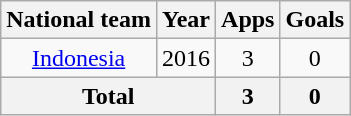<table class=wikitable style=text-align:center>
<tr>
<th>National team</th>
<th>Year</th>
<th>Apps</th>
<th>Goals</th>
</tr>
<tr>
<td><a href='#'>Indonesia</a></td>
<td>2016</td>
<td>3</td>
<td>0</td>
</tr>
<tr>
<th colspan=2>Total</th>
<th>3</th>
<th>0</th>
</tr>
</table>
